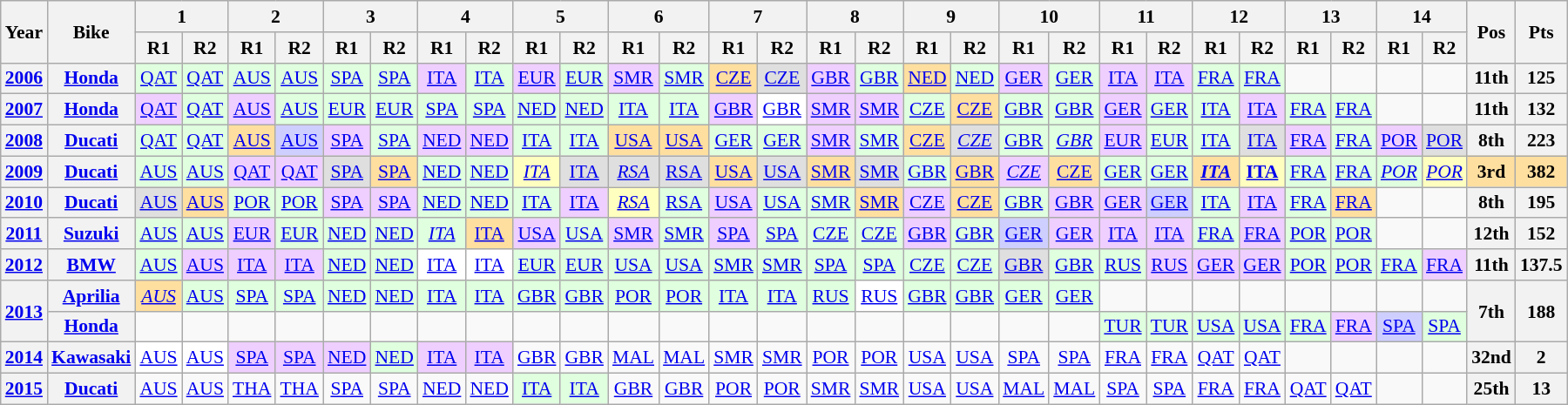<table class="wikitable" style="text-align:center; font-size:90%">
<tr>
<th valign="middle" rowspan=2>Year</th>
<th valign="middle" rowspan=2>Bike</th>
<th colspan=2>1</th>
<th colspan=2>2</th>
<th colspan=2>3</th>
<th colspan=2>4</th>
<th colspan=2>5</th>
<th colspan=2>6</th>
<th colspan=2>7</th>
<th colspan=2>8</th>
<th colspan=2>9</th>
<th colspan=2>10</th>
<th colspan=2>11</th>
<th colspan=2>12</th>
<th colspan=2>13</th>
<th colspan=2>14</th>
<th rowspan=2>Pos</th>
<th rowspan=2>Pts</th>
</tr>
<tr>
<th>R1</th>
<th>R2</th>
<th>R1</th>
<th>R2</th>
<th>R1</th>
<th>R2</th>
<th>R1</th>
<th>R2</th>
<th>R1</th>
<th>R2</th>
<th>R1</th>
<th>R2</th>
<th>R1</th>
<th>R2</th>
<th>R1</th>
<th>R2</th>
<th>R1</th>
<th>R2</th>
<th>R1</th>
<th>R2</th>
<th>R1</th>
<th>R2</th>
<th>R1</th>
<th>R2</th>
<th>R1</th>
<th>R2</th>
<th>R1</th>
<th>R2</th>
</tr>
<tr>
<th><a href='#'>2006</a></th>
<th><a href='#'>Honda</a></th>
<td style="background:#DFFFDF;"><a href='#'>QAT</a><br></td>
<td style="background:#DFFFDF;"><a href='#'>QAT</a><br></td>
<td style="background:#DFFFDF;"><a href='#'>AUS</a><br></td>
<td style="background:#DFFFDF;"><a href='#'>AUS</a><br></td>
<td style="background:#DFFFDF;"><a href='#'>SPA</a><br></td>
<td style="background:#DFFFDF;"><a href='#'>SPA</a><br></td>
<td style="background:#efcfff;"><a href='#'>ITA</a><br></td>
<td style="background:#DFFFDF;"><a href='#'>ITA</a><br></td>
<td style="background:#efcfff;"><a href='#'>EUR</a><br></td>
<td style="background:#DFFFDF;"><a href='#'>EUR</a><br></td>
<td style="background:#efcfff;"><a href='#'>SMR</a><br></td>
<td style="background:#DFFFDF;"><a href='#'>SMR</a><br></td>
<td style="background:#ffdf9f;"><a href='#'>CZE</a><br></td>
<td style="background:#dfdfdf;"><a href='#'>CZE</a><br></td>
<td style="background:#efcfff;"><a href='#'>GBR</a><br></td>
<td style="background:#DFFFDF;"><a href='#'>GBR</a><br></td>
<td style="background:#ffdf9f;"><a href='#'>NED</a><br></td>
<td style="background:#DFFFDF;"><a href='#'>NED</a><br></td>
<td style="background:#efcfff;"><a href='#'>GER</a><br></td>
<td style="background:#DFFFDF;"><a href='#'>GER</a><br></td>
<td style="background:#efcfff;"><a href='#'>ITA</a><br></td>
<td style="background:#efcfff;"><a href='#'>ITA</a><br></td>
<td style="background:#DFFFDF;"><a href='#'>FRA</a><br></td>
<td style="background:#DFFFDF;"><a href='#'>FRA</a><br></td>
<td></td>
<td></td>
<td></td>
<td></td>
<th>11th</th>
<th>125</th>
</tr>
<tr>
<th><a href='#'>2007</a></th>
<th><a href='#'>Honda</a></th>
<td style="background:#efcfff;"><a href='#'>QAT</a><br></td>
<td style="background:#DFFFDF;"><a href='#'>QAT</a><br></td>
<td style="background:#efcfff;"><a href='#'>AUS</a><br></td>
<td style="background:#DFFFDF;"><a href='#'>AUS</a><br></td>
<td style="background:#DFFFDF;"><a href='#'>EUR</a><br></td>
<td style="background:#DFFFDF;"><a href='#'>EUR</a><br></td>
<td style="background:#DFFFDF;"><a href='#'>SPA</a><br></td>
<td style="background:#DFFFDF;"><a href='#'>SPA</a><br></td>
<td style="background:#DFFFDF;"><a href='#'>NED</a><br></td>
<td style="background:#DFFFDF;"><a href='#'>NED</a><br></td>
<td style="background:#DFFFDF;"><a href='#'>ITA</a><br></td>
<td style="background:#DFFFDF;"><a href='#'>ITA</a><br></td>
<td style="background:#efcfff;"><a href='#'>GBR</a><br></td>
<td style="background:#FFFFFF;"><a href='#'>GBR</a><br></td>
<td style="background:#efcfff;"><a href='#'>SMR</a><br></td>
<td style="background:#efcfff;"><a href='#'>SMR</a><br></td>
<td style="background:#DFFFDF;"><a href='#'>CZE</a><br></td>
<td style="background:#ffdf9f;"><a href='#'>CZE</a><br></td>
<td style="background:#DFFFDF;"><a href='#'>GBR</a><br></td>
<td style="background:#DFFFDF;"><a href='#'>GBR</a><br></td>
<td style="background:#efcfff;"><a href='#'>GER</a><br></td>
<td style="background:#DFFFDF;"><a href='#'>GER</a><br></td>
<td style="background:#DFFFDF;"><a href='#'>ITA</a><br></td>
<td style="background:#efcfff;"><a href='#'>ITA</a><br></td>
<td style="background:#DFFFDF;"><a href='#'>FRA</a><br></td>
<td style="background:#DFFFDF;"><a href='#'>FRA</a><br></td>
<td></td>
<td></td>
<th>11th</th>
<th>132</th>
</tr>
<tr>
<th><a href='#'>2008</a></th>
<th><a href='#'>Ducati</a></th>
<td style="background:#dfffdf;"><a href='#'>QAT</a><br></td>
<td style="background:#dfffdf;"><a href='#'>QAT</a><br></td>
<td style="background:#ffdf9f;"><a href='#'>AUS</a><br></td>
<td style="background:#cfcfff;"><a href='#'>AUS</a><br></td>
<td style="background:#efcfff;"><a href='#'>SPA</a><br></td>
<td style="background:#dfffdf;"><a href='#'>SPA</a><br></td>
<td style="background:#efcfff;"><a href='#'>NED</a><br></td>
<td style="background:#efcfff;"><a href='#'>NED</a><br></td>
<td style="background:#dfffdf;"><a href='#'>ITA</a><br></td>
<td style="background:#dfffdf;"><a href='#'>ITA</a><br></td>
<td style="background:#ffdf9f;"><a href='#'>USA</a><br></td>
<td style="background:#ffdf9f;"><a href='#'>USA</a><br></td>
<td style="background:#dfffdf;"><a href='#'>GER</a><br></td>
<td style="background:#dfffdf;"><a href='#'>GER</a><br></td>
<td style="background:#efcfff;"><a href='#'>SMR</a><br></td>
<td style="background:#dfffdf;"><a href='#'>SMR</a><br></td>
<td style="background:#ffdf9f;"><a href='#'>CZE</a><br></td>
<td style="background:#dfdfdf;"><em><a href='#'>CZE</a></em><br></td>
<td style="background:#dfffdf;"><a href='#'>GBR</a><br></td>
<td style="background:#dfffdf;"><em><a href='#'>GBR</a></em><br></td>
<td style="background:#efcfff;"><a href='#'>EUR</a><br></td>
<td style="background:#dfffdf;"><a href='#'>EUR</a><br></td>
<td style="background:#dfffdf;"><a href='#'>ITA</a><br></td>
<td style="background:#dfdfdf;"><a href='#'>ITA</a><br></td>
<td style="background:#efcfff;"><a href='#'>FRA</a><br></td>
<td style="background:#dfffdf;"><a href='#'>FRA</a><br></td>
<td style="background:#efcfff;"><a href='#'>POR</a><br></td>
<td style="background:#dfdfdf;"><a href='#'>POR</a><br></td>
<th>8th</th>
<th>223</th>
</tr>
<tr>
<th><a href='#'>2009</a></th>
<th><a href='#'>Ducati</a></th>
<td style="background:#dfffdf;"><a href='#'>AUS</a><br></td>
<td style="background:#dfffdf;"><a href='#'>AUS</a><br></td>
<td style="background:#efcfff;"><a href='#'>QAT</a><br></td>
<td style="background:#efcfff;"><a href='#'>QAT</a><br></td>
<td style="background:#dfdfdf;"><a href='#'>SPA</a><br></td>
<td style="background:#ffdf9f;"><a href='#'>SPA</a><br></td>
<td style="background:#dfffdf;"><a href='#'>NED</a><br></td>
<td style="background:#dfffdf;"><a href='#'>NED</a><br></td>
<td style="background:#ffffbf;"><em><a href='#'>ITA</a></em><br></td>
<td style="background:#dfdfdf;"><a href='#'>ITA</a><br></td>
<td style="background:#dfdfdf;"><em><a href='#'>RSA</a></em><br></td>
<td style="background:#dfdfdf;"><a href='#'>RSA</a><br></td>
<td style="background:#ffdf9f;"><a href='#'>USA</a><br></td>
<td style="background:#dfdfdf;"><a href='#'>USA</a><br></td>
<td style="background:#ffdf9f;"><a href='#'>SMR</a><br></td>
<td style="background:#dfdfdf;"><a href='#'>SMR</a><br></td>
<td style="background:#dfffdf;"><a href='#'>GBR</a><br></td>
<td style="background:#ffdf9f;"><a href='#'>GBR</a><br></td>
<td style="background:#efcfff;"><em><a href='#'>CZE</a></em><br></td>
<td style="background:#ffdf9f;"><a href='#'>CZE</a><br></td>
<td style="background:#dfffdf;"><a href='#'>GER</a><br></td>
<td style="background:#dfffdf;"><a href='#'>GER</a><br></td>
<td style="background:#ffdf9f;"><strong><em><a href='#'>ITA</a></em></strong><br></td>
<td style="background:#ffffbf;"><strong><a href='#'>ITA</a></strong><br></td>
<td style="background:#dfffdf;"><a href='#'>FRA</a><br></td>
<td style="background:#dfffdf;"><a href='#'>FRA</a><br></td>
<td style="background:#dfffdf;"><em><a href='#'>POR</a></em><br></td>
<td style="background:#ffffbf;"><em><a href='#'>POR</a></em><br></td>
<td style="background:#ffdf9f;"><strong>3rd</strong></td>
<td style="background:#ffdf9f;"><strong>382</strong></td>
</tr>
<tr>
<th><a href='#'>2010</a></th>
<th><a href='#'>Ducati</a></th>
<td style="background:#dfdfdf;"><a href='#'>AUS</a><br></td>
<td style="background:#ffdf9f;"><a href='#'>AUS</a><br></td>
<td style="background:#dfffdf;"><a href='#'>POR</a><br></td>
<td style="background:#dfffdf;"><a href='#'>POR</a><br></td>
<td style="background:#efcfff;"><a href='#'>SPA</a><br></td>
<td style="background:#efcfff;"><a href='#'>SPA</a><br></td>
<td style="background:#dfffdf;"><a href='#'>NED</a><br></td>
<td style="background:#dfffdf;"><a href='#'>NED</a><br></td>
<td style="background:#dfffdf;"><a href='#'>ITA</a><br></td>
<td style="background:#efcfff;"><a href='#'>ITA</a> <br></td>
<td style="background:#ffffbf;"><em><a href='#'>RSA</a></em><br></td>
<td style="background:#dfffdf;"><a href='#'>RSA</a><br></td>
<td style="background:#efcfff;"><a href='#'>USA</a><br></td>
<td style="background:#dfffdf;"><a href='#'>USA</a><br></td>
<td style="background:#dfffdf;"><a href='#'>SMR</a><br></td>
<td style="background:#ffdf9f;"><a href='#'>SMR</a><br></td>
<td style="background:#efcfff;"><a href='#'>CZE</a><br></td>
<td style="background:#ffdf9f;"><a href='#'>CZE</a><br></td>
<td style="background:#dfffdf;"><a href='#'>GBR</a><br></td>
<td style="background:#efcfff;"><a href='#'>GBR</a><br></td>
<td style="background:#efcfff;"><a href='#'>GER</a><br></td>
<td style="background:#cfcfff;"><a href='#'>GER</a><br></td>
<td style="background:#dfffdf;"><a href='#'>ITA</a><br></td>
<td style="background:#efcfff;"><a href='#'>ITA</a><br></td>
<td style="background:#dfffdf;"><a href='#'>FRA</a><br></td>
<td style="background:#ffdf9f;"><a href='#'>FRA</a><br></td>
<td></td>
<td></td>
<th>8th</th>
<th>195</th>
</tr>
<tr>
<th><a href='#'>2011</a></th>
<th><a href='#'>Suzuki</a></th>
<td style="background:#dfffdf;"><a href='#'>AUS</a><br></td>
<td style="background:#dfffdf;"><a href='#'>AUS</a><br></td>
<td style="background:#efcfff;"><a href='#'>EUR</a><br></td>
<td style="background:#dfffdf;"><a href='#'>EUR</a><br></td>
<td style="background:#dfffdf;"><a href='#'>NED</a><br></td>
<td style="background:#dfffdf;"><a href='#'>NED</a><br></td>
<td style="background:#dfffdf;"><em><a href='#'>ITA</a></em><br></td>
<td style="background:#ffdf9f;"><a href='#'>ITA</a><br></td>
<td style="background:#efcfff;"><a href='#'>USA</a><br></td>
<td style="background:#dfffdf;"><a href='#'>USA</a><br></td>
<td style="background:#efcfff;"><a href='#'>SMR</a><br></td>
<td style="background:#dfffdf;"><a href='#'>SMR</a><br></td>
<td style="background:#efcfff;"><a href='#'>SPA</a><br></td>
<td style="background:#dfffdf;"><a href='#'>SPA</a><br></td>
<td style="background:#dfffdf;"><a href='#'>CZE</a><br></td>
<td style="background:#dfffdf;"><a href='#'>CZE</a><br></td>
<td style="background:#efcfff;"><a href='#'>GBR</a><br></td>
<td style="background:#dfffdf;"><a href='#'>GBR</a><br></td>
<td style="background:#cfcfff;"><a href='#'>GER</a><br></td>
<td style="background:#efcfff;"><a href='#'>GER</a><br></td>
<td style="background:#efcfff;"><a href='#'>ITA</a><br></td>
<td style="background:#efcfff;"><a href='#'>ITA</a><br></td>
<td style="background:#dfffdf;"><a href='#'>FRA</a><br></td>
<td style="background:#efcfff;"><a href='#'>FRA</a><br></td>
<td style="background:#dfffdf;"><a href='#'>POR</a><br></td>
<td style="background:#dfffdf;"><a href='#'>POR</a><br></td>
<td></td>
<td></td>
<th>12th</th>
<th>152</th>
</tr>
<tr>
<th><a href='#'>2012</a></th>
<th><a href='#'>BMW</a></th>
<td style="background:#dfffdf;"><a href='#'>AUS</a><br></td>
<td style="background:#efcfff;"><a href='#'>AUS</a><br></td>
<td style="background:#efcfff;"><a href='#'>ITA</a><br></td>
<td style="background:#efcfff;"><a href='#'>ITA</a><br></td>
<td style="background:#dfffdf;"><a href='#'>NED</a><br></td>
<td style="background:#dfffdf;"><a href='#'>NED</a><br></td>
<td style="background:#FFFFFF;"><a href='#'>ITA</a><br></td>
<td style="background:#ffffff;"><a href='#'>ITA</a><br></td>
<td style="background:#dfffdf;"><a href='#'>EUR</a><br></td>
<td style="background:#dfffdf;"><a href='#'>EUR</a><br></td>
<td style="background:#dfffdf;"><a href='#'>USA</a><br></td>
<td style="background:#dfffdf;"><a href='#'>USA</a><br></td>
<td style="background:#dfffdf;"><a href='#'>SMR</a><br></td>
<td style="background:#dfffdf;"><a href='#'>SMR</a><br></td>
<td style="background:#dfffdf;"><a href='#'>SPA</a><br></td>
<td style="background:#dfffdf;"><a href='#'>SPA</a><br></td>
<td style="background:#dfffdf;"><a href='#'>CZE</a><br></td>
<td style="background:#dfffdf;"><a href='#'>CZE</a><br></td>
<td style="background:#dfdfdf;"><a href='#'>GBR</a><br></td>
<td style="background:#dfffdf;"><a href='#'>GBR</a><br></td>
<td style="background:#dfffdf;"><a href='#'>RUS</a><br></td>
<td style="background:#efcfff;"><a href='#'>RUS</a><br></td>
<td style="background:#efcfff;"><a href='#'>GER</a><br></td>
<td style="background:#efcfff;"><a href='#'>GER</a><br></td>
<td style="background:#dfffdf;"><a href='#'>POR</a><br></td>
<td style="background:#dfffdf;"><a href='#'>POR</a><br></td>
<td style="background:#dfffdf;"><a href='#'>FRA</a><br></td>
<td style="background:#efcfff;"><a href='#'>FRA</a><br></td>
<th>11th</th>
<th>137.5</th>
</tr>
<tr>
<th rowspan=2><a href='#'>2013</a></th>
<th><a href='#'>Aprilia</a></th>
<td style="background:#FFDF9F;"><em><a href='#'>AUS</a></em><br></td>
<td style="background:#DFFFDF;"><a href='#'>AUS</a><br></td>
<td style="background:#DFFFDF;"><a href='#'>SPA</a><br></td>
<td style="background:#DFFFDF;"><a href='#'>SPA</a><br></td>
<td style="background:#DFFFDF;"><a href='#'>NED</a><br></td>
<td style="background:#DFFFDF;"><a href='#'>NED</a><br></td>
<td style="background:#DFFFDF;"><a href='#'>ITA</a><br></td>
<td style="background:#DFFFDF;"><a href='#'>ITA</a><br></td>
<td style="background:#DFFFDF;"><a href='#'>GBR</a><br></td>
<td style="background:#DFFFDF;"><a href='#'>GBR</a><br></td>
<td style="background:#DFFFDF;"><a href='#'>POR</a><br></td>
<td style="background:#DFFFDF;"><a href='#'>POR</a><br></td>
<td style="background:#DFFFDF;"><a href='#'>ITA</a><br></td>
<td style="background:#DFFFDF;"><a href='#'>ITA</a><br></td>
<td style="background:#DFFFDF;"><a href='#'>RUS</a><br></td>
<td style="background:#FFFFFF;"><a href='#'>RUS</a><br></td>
<td style="background:#DFFFDF;"><a href='#'>GBR</a><br></td>
<td style="background:#DFFFDF;"><a href='#'>GBR</a><br></td>
<td style="background:#DFFFDF;"><a href='#'>GER</a><br></td>
<td style="background:#DFFFDF;"><a href='#'>GER</a><br></td>
<td></td>
<td></td>
<td></td>
<td></td>
<td></td>
<td></td>
<td></td>
<td></td>
<th rowspan=2>7th</th>
<th rowspan=2>188</th>
</tr>
<tr>
<th><a href='#'>Honda</a></th>
<td></td>
<td></td>
<td></td>
<td></td>
<td></td>
<td></td>
<td></td>
<td></td>
<td></td>
<td></td>
<td></td>
<td></td>
<td></td>
<td></td>
<td></td>
<td></td>
<td></td>
<td></td>
<td></td>
<td></td>
<td style="background:#DFFFDF;"><a href='#'>TUR</a><br></td>
<td style="background:#DFFFDF;"><a href='#'>TUR</a><br></td>
<td style="background:#DFFFDF;"><a href='#'>USA</a><br></td>
<td style="background:#DFFFDF;"><a href='#'>USA</a><br></td>
<td style="background:#DFFFDF;"><a href='#'>FRA</a><br></td>
<td style="background:#efcfff;"><a href='#'>FRA</a><br></td>
<td style="background:#cfcfff;"><a href='#'>SPA</a><br></td>
<td style="background:#DFFFDF;"><a href='#'>SPA</a><br></td>
</tr>
<tr>
<th><a href='#'>2014</a></th>
<th><a href='#'>Kawasaki</a></th>
<td style="background:#FFFFFF;"><a href='#'>AUS</a><br></td>
<td style="background:#FFFFFF;"><a href='#'>AUS</a><br></td>
<td style="background:#efcfff;"><a href='#'>SPA</a><br></td>
<td style="background:#efcfff;"><a href='#'>SPA</a><br></td>
<td style="background:#efcfff;"><a href='#'>NED</a><br></td>
<td style="background:#DFFFDF;"><a href='#'>NED</a><br></td>
<td style="background:#efcfff;"><a href='#'>ITA</a><br></td>
<td style="background:#efcfff;"><a href='#'>ITA</a><br></td>
<td><a href='#'>GBR</a></td>
<td><a href='#'>GBR</a></td>
<td><a href='#'>MAL</a></td>
<td><a href='#'>MAL</a></td>
<td><a href='#'>SMR</a></td>
<td><a href='#'>SMR</a></td>
<td><a href='#'>POR</a></td>
<td><a href='#'>POR</a></td>
<td><a href='#'>USA</a></td>
<td><a href='#'>USA</a></td>
<td><a href='#'>SPA</a></td>
<td><a href='#'>SPA</a></td>
<td><a href='#'>FRA</a></td>
<td><a href='#'>FRA</a></td>
<td><a href='#'>QAT</a></td>
<td><a href='#'>QAT</a></td>
<td></td>
<td></td>
<td></td>
<td></td>
<th>32nd</th>
<th>2</th>
</tr>
<tr>
<th><a href='#'>2015</a></th>
<th><a href='#'>Ducati</a></th>
<td><a href='#'>AUS</a></td>
<td><a href='#'>AUS</a></td>
<td><a href='#'>THA</a></td>
<td><a href='#'>THA</a></td>
<td><a href='#'>SPA</a></td>
<td><a href='#'>SPA</a></td>
<td><a href='#'>NED</a></td>
<td><a href='#'>NED</a></td>
<td style="background:#dfffdf;"><a href='#'>ITA</a><br></td>
<td style="background:#dfffdf;"><a href='#'>ITA</a><br></td>
<td><a href='#'>GBR</a></td>
<td><a href='#'>GBR</a></td>
<td><a href='#'>POR</a></td>
<td><a href='#'>POR</a></td>
<td><a href='#'>SMR</a></td>
<td><a href='#'>SMR</a></td>
<td><a href='#'>USA</a></td>
<td><a href='#'>USA</a></td>
<td><a href='#'>MAL</a></td>
<td><a href='#'>MAL</a></td>
<td><a href='#'>SPA</a></td>
<td><a href='#'>SPA</a></td>
<td><a href='#'>FRA</a></td>
<td><a href='#'>FRA</a></td>
<td><a href='#'>QAT</a></td>
<td><a href='#'>QAT</a></td>
<td></td>
<td></td>
<th>25th</th>
<th>13</th>
</tr>
</table>
